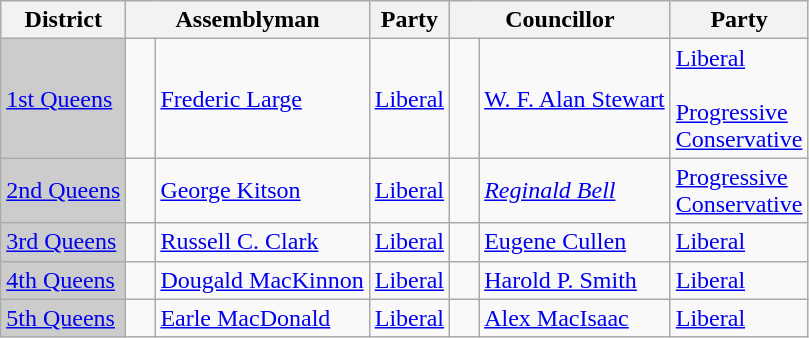<table class="wikitable">
<tr>
<th>District</th>
<th colspan="2">Assemblyman</th>
<th>Party</th>
<th colspan="2">Councillor</th>
<th>Party</th>
</tr>
<tr>
<td bgcolor="CCCCCC"><a href='#'>1st Queens</a></td>
<td>   </td>
<td><a href='#'>Frederic Large</a></td>
<td><a href='#'>Liberal</a></td>
<td>   </td>
<td><a href='#'>W. F. Alan Stewart</a></td>
<td><a href='#'>Liberal</a><br><br><a href='#'>Progressive <br> Conservative</a></td>
</tr>
<tr>
<td bgcolor="CCCCCC"><a href='#'>2nd Queens</a></td>
<td>   </td>
<td><a href='#'>George Kitson</a></td>
<td><a href='#'>Liberal</a></td>
<td>   </td>
<td><em><a href='#'>Reginald Bell</a></em></td>
<td><a href='#'>Progressive <br> Conservative</a></td>
</tr>
<tr>
<td bgcolor="CCCCCC"><a href='#'>3rd Queens</a></td>
<td>   </td>
<td><a href='#'>Russell C. Clark</a></td>
<td><a href='#'>Liberal</a></td>
<td>   </td>
<td><a href='#'>Eugene Cullen</a></td>
<td><a href='#'>Liberal</a></td>
</tr>
<tr>
<td bgcolor="CCCCCC"><a href='#'>4th Queens</a></td>
<td>   </td>
<td><a href='#'>Dougald MacKinnon</a></td>
<td><a href='#'>Liberal</a></td>
<td>   </td>
<td><a href='#'>Harold P. Smith</a></td>
<td><a href='#'>Liberal</a></td>
</tr>
<tr>
<td bgcolor="CCCCCC"><a href='#'>5th Queens</a></td>
<td>   </td>
<td><a href='#'>Earle MacDonald</a></td>
<td><a href='#'>Liberal</a></td>
<td>   </td>
<td><a href='#'>Alex MacIsaac</a></td>
<td><a href='#'>Liberal</a></td>
</tr>
</table>
